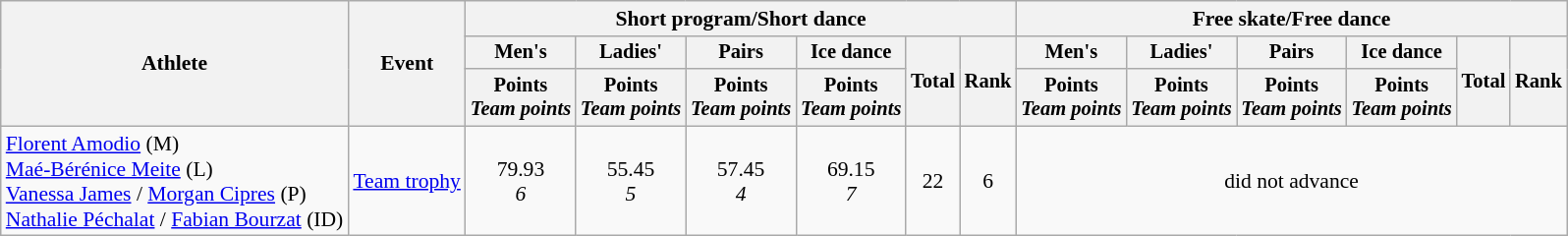<table class="wikitable" style="font-size:90%">
<tr>
<th rowspan=3>Athlete</th>
<th rowspan=3>Event</th>
<th colspan=6>Short program/Short dance</th>
<th colspan=6>Free skate/Free dance</th>
</tr>
<tr style="font-size:95%">
<th>Men's</th>
<th>Ladies'</th>
<th>Pairs</th>
<th>Ice dance</th>
<th rowspan=2>Total</th>
<th rowspan=2>Rank</th>
<th>Men's</th>
<th>Ladies'</th>
<th>Pairs</th>
<th>Ice dance</th>
<th rowspan=2>Total</th>
<th rowspan=2>Rank</th>
</tr>
<tr style="font-size:95%">
<th>Points<br><em>Team points</em></th>
<th>Points<br><em>Team points</em></th>
<th>Points<br><em>Team points</em></th>
<th>Points<br><em>Team points</em></th>
<th>Points<br><em>Team points</em></th>
<th>Points<br><em>Team points</em></th>
<th>Points<br><em>Team points</em></th>
<th>Points<br><em>Team points</em></th>
</tr>
<tr align=center>
<td align=left><a href='#'>Florent Amodio</a> (M)<br><a href='#'>Maé-Bérénice Meite</a> (L)<br><a href='#'>Vanessa James</a> / <a href='#'>Morgan Cipres</a> (P)<br><a href='#'>Nathalie Péchalat</a> / <a href='#'>Fabian Bourzat</a> (ID)</td>
<td align=left><a href='#'>Team trophy</a></td>
<td>79.93<br><em>6</em></td>
<td>55.45<br><em>5</em></td>
<td>57.45<br><em>4</em></td>
<td>69.15<br><em>7</em></td>
<td>22</td>
<td>6</td>
<td colspan=6>did not advance</td>
</tr>
</table>
